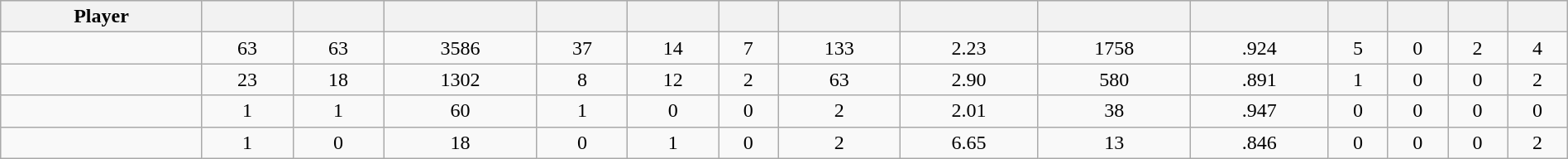<table class="wikitable sortable" style="width:100%; text-align:center;">
<tr style="text-align:center; background:#ddd;">
<th>Player</th>
<th></th>
<th></th>
<th></th>
<th></th>
<th></th>
<th></th>
<th></th>
<th></th>
<th></th>
<th></th>
<th></th>
<th></th>
<th></th>
<th></th>
</tr>
<tr>
<td></td>
<td>63</td>
<td>63</td>
<td>3586</td>
<td>37</td>
<td>14</td>
<td>7</td>
<td>133</td>
<td>2.23</td>
<td>1758</td>
<td>.924</td>
<td>5</td>
<td>0</td>
<td>2</td>
<td>4</td>
</tr>
<tr>
<td></td>
<td>23</td>
<td>18</td>
<td>1302</td>
<td>8</td>
<td>12</td>
<td>2</td>
<td>63</td>
<td>2.90</td>
<td>580</td>
<td>.891</td>
<td>1</td>
<td>0</td>
<td>0</td>
<td>2</td>
</tr>
<tr>
<td></td>
<td>1</td>
<td>1</td>
<td>60</td>
<td>1</td>
<td>0</td>
<td>0</td>
<td>2</td>
<td>2.01</td>
<td>38</td>
<td>.947</td>
<td>0</td>
<td>0</td>
<td>0</td>
<td>0</td>
</tr>
<tr>
<td></td>
<td>1</td>
<td>0</td>
<td>18</td>
<td>0</td>
<td>1</td>
<td>0</td>
<td>2</td>
<td>6.65</td>
<td>13</td>
<td>.846</td>
<td>0</td>
<td>0</td>
<td>0</td>
<td>2</td>
</tr>
</table>
